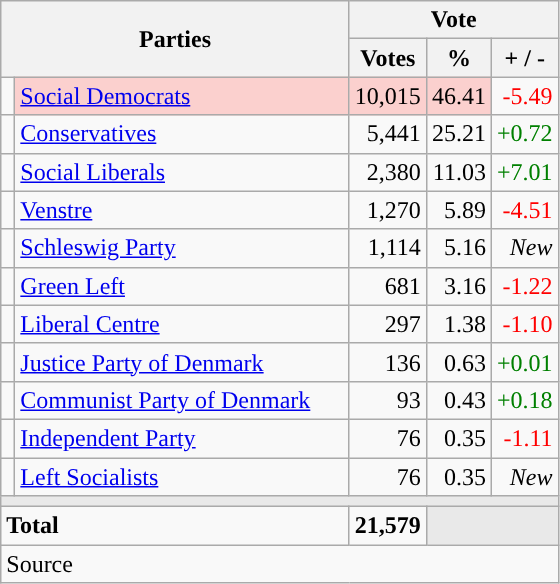<table class="wikitable" style="text-align:right;">
<tr>
<th style="text-align:centre;" rowspan="2" colspan="2" width="225">Parties</th>
<th colspan="3">Vote</th>
</tr>
<tr>
<th width="15">Votes</th>
<th width="15">%</th>
<th width="15">+ / -</th>
</tr>
<tr>
<td width="2" style="color:inherit;background:"></td>
<td bgcolor=#fbd0ce  align="left"><a href='#'>Social Democrats</a></td>
<td bgcolor=#fbd0ce>10,015</td>
<td bgcolor=#fbd0ce>46.41</td>
<td style=color:red;>-5.49</td>
</tr>
<tr>
<td width="2" style="color:inherit;background:"></td>
<td align="left"><a href='#'>Conservatives</a></td>
<td>5,441</td>
<td>25.21</td>
<td style=color:green;>+0.72</td>
</tr>
<tr>
<td width="2" style="color:inherit;background:"></td>
<td align="left"><a href='#'>Social Liberals</a></td>
<td>2,380</td>
<td>11.03</td>
<td style=color:green;>+7.01</td>
</tr>
<tr>
<td width="2" style="color:inherit;background:"></td>
<td align="left"><a href='#'>Venstre</a></td>
<td>1,270</td>
<td>5.89</td>
<td style=color:red;>-4.51</td>
</tr>
<tr>
<td width="2" style="color:inherit;background:"></td>
<td align="left"><a href='#'>Schleswig Party</a></td>
<td>1,114</td>
<td>5.16</td>
<td><em>New</em></td>
</tr>
<tr>
<td width="2" style="color:inherit;background:"></td>
<td align="left"><a href='#'>Green Left</a></td>
<td>681</td>
<td>3.16</td>
<td style=color:red;>-1.22</td>
</tr>
<tr>
<td width="2" style="color:inherit;background:"></td>
<td align="left"><a href='#'>Liberal Centre</a></td>
<td>297</td>
<td>1.38</td>
<td style=color:red;>-1.10</td>
</tr>
<tr>
<td width="2" style="color:inherit;background:"></td>
<td align="left"><a href='#'>Justice Party of Denmark</a></td>
<td>136</td>
<td>0.63</td>
<td style=color:green;>+0.01</td>
</tr>
<tr>
<td width="2" style="color:inherit;background:"></td>
<td align="left"><a href='#'>Communist Party of Denmark</a></td>
<td>93</td>
<td>0.43</td>
<td style=color:green;>+0.18</td>
</tr>
<tr>
<td width="2" style="color:inherit;background:"></td>
<td align="left"><a href='#'>Independent Party</a></td>
<td>76</td>
<td>0.35</td>
<td style=color:red;>-1.11</td>
</tr>
<tr>
<td width="2" style="color:inherit;background:"></td>
<td align="left"><a href='#'>Left Socialists</a></td>
<td>76</td>
<td>0.35</td>
<td><em>New</em></td>
</tr>
<tr>
<td colspan="7" bgcolor="#E9E9E9"></td>
</tr>
<tr>
<td align="left" colspan="2"><strong>Total</strong></td>
<td><strong>21,579</strong></td>
<td bgcolor="#E9E9E9" colspan="2"></td>
</tr>
<tr>
<td align="left" colspan="6">Source</td>
</tr>
</table>
